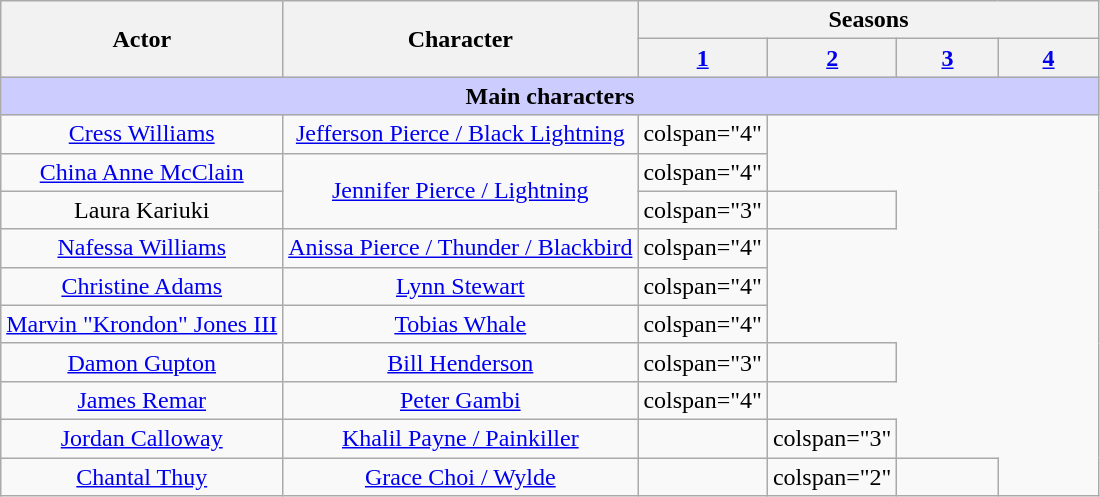<table class="wikitable plainrowheaders" style="text-align:center">
<tr>
<th scope="col" rowspan="2">Actor</th>
<th scope="col" rowspan="2">Character</th>
<th scope="col" colspan="4">Seasons</th>
</tr>
<tr>
<th style="width:60px;"><a href='#'>1</a></th>
<th style="width:60px;"><a href='#'>2</a></th>
<th style="width:60px;"><a href='#'>3</a></th>
<th style="width:60px;"><a href='#'>4</a></th>
</tr>
<tr>
<th colspan="8" style="background:#ccf;">Main characters</th>
</tr>
<tr>
<td><a href='#'>Cress Williams</a></td>
<td><a href='#'>Jefferson Pierce / Black Lightning</a></td>
<td>colspan="4" </td>
</tr>
<tr>
<td><a href='#'>China Anne McClain</a></td>
<td rowspan="2"><a href='#'>Jennifer Pierce / Lightning</a></td>
<td>colspan="4" </td>
</tr>
<tr>
<td>Laura Kariuki</td>
<td>colspan="3" </td>
<td></td>
</tr>
<tr>
<td><a href='#'>Nafessa Williams</a></td>
<td><a href='#'>Anissa Pierce / Thunder / Blackbird</a></td>
<td>colspan="4" </td>
</tr>
<tr>
<td><a href='#'>Christine Adams</a></td>
<td><a href='#'>Lynn Stewart</a></td>
<td>colspan="4" </td>
</tr>
<tr>
<td><a href='#'>Marvin "Krondon" Jones III</a></td>
<td><a href='#'>Tobias Whale</a></td>
<td>colspan="4" </td>
</tr>
<tr>
<td><a href='#'>Damon Gupton</a></td>
<td><a href='#'>Bill Henderson</a></td>
<td>colspan="3" </td>
<td></td>
</tr>
<tr>
<td><a href='#'>James Remar</a></td>
<td><a href='#'>Peter Gambi</a></td>
<td>colspan="4" </td>
</tr>
<tr>
<td><a href='#'>Jordan Calloway</a></td>
<td><a href='#'>Khalil Payne / Painkiller</a></td>
<td></td>
<td>colspan="3" </td>
</tr>
<tr>
<td><a href='#'>Chantal Thuy</a></td>
<td><a href='#'>Grace Choi / Wylde</a></td>
<td></td>
<td>colspan="2" </td>
<td></td>
</tr>
</table>
